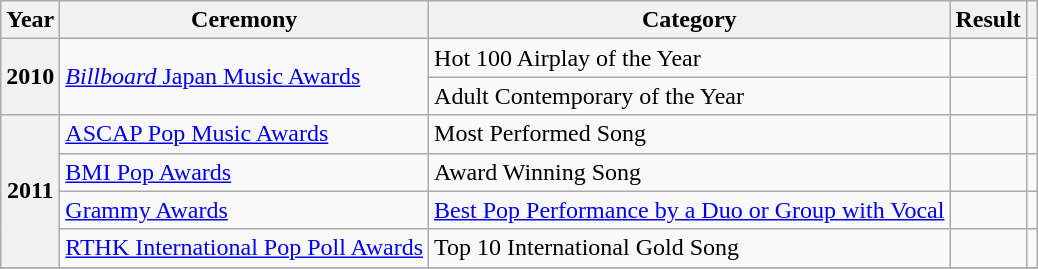<table class="wikitable plainrowheaders">
<tr>
<th scope="col">Year</th>
<th scope="col">Ceremony</th>
<th scope="col">Category</th>
<th scope="col">Result</th>
<th scope="col"></th>
</tr>
<tr>
<th scope="row" rowspan="2">2010</th>
<td rowspan="2"><a href='#'><em>Billboard</em> Japan Music Awards</a></td>
<td>Hot 100 Airplay of the Year</td>
<td></td>
<td style="text-align:center;" rowspan="2"></td>
</tr>
<tr>
<td>Adult Contemporary of the Year</td>
<td></td>
</tr>
<tr>
<th scope="row" rowspan="4">2011</th>
<td><a href='#'>ASCAP Pop Music Awards</a></td>
<td>Most Performed Song</td>
<td></td>
<td style="text-align:center;"></td>
</tr>
<tr>
<td><a href='#'>BMI Pop Awards</a></td>
<td>Award Winning Song</td>
<td></td>
<td style="text-align:center;"></td>
</tr>
<tr>
<td><a href='#'>Grammy Awards</a></td>
<td><a href='#'>Best Pop Performance by a Duo or Group with Vocal</a></td>
<td></td>
<td style="text-align:center;"></td>
</tr>
<tr>
<td><a href='#'>RTHK International Pop Poll Awards</a></td>
<td>Top 10 International Gold Song</td>
<td></td>
<td style="text-align:center;"></td>
</tr>
<tr>
</tr>
</table>
